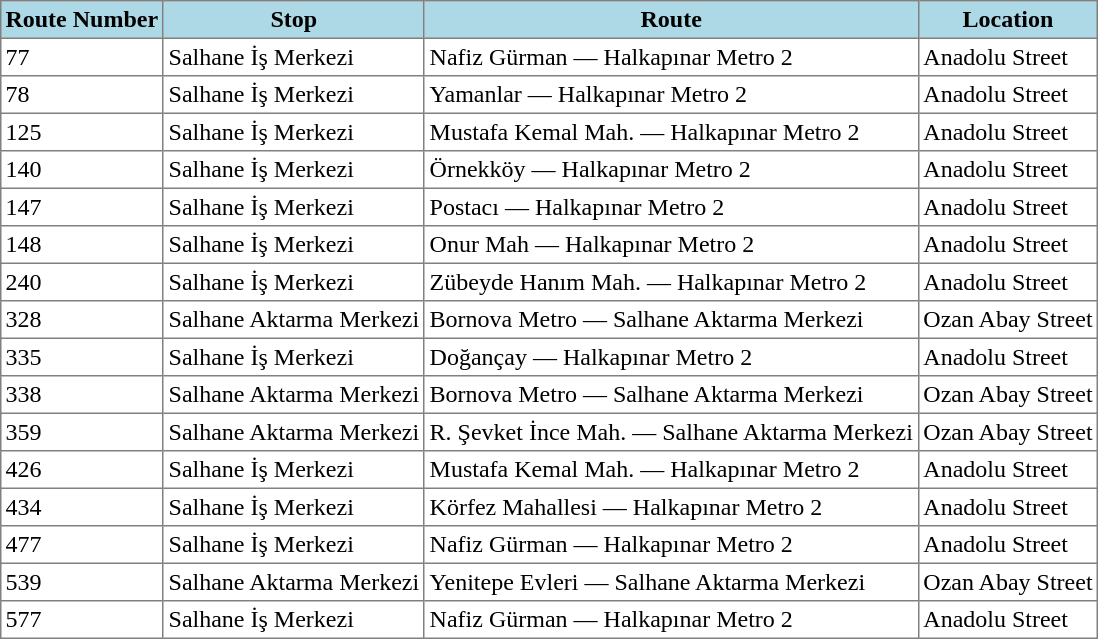<table class="toccolours" border="1" cellpadding="3" style="margin:1em auto; border-collapse:collapse">
<tr style="background:lightblue;">
<th>Route Number</th>
<th>Stop</th>
<th>Route</th>
<th>Location</th>
</tr>
<tr>
<td>77</td>
<td>Salhane İş Merkezi</td>
<td>Nafiz Gürman — Halkapınar Metro 2</td>
<td>Anadolu Street</td>
</tr>
<tr>
<td>78</td>
<td>Salhane İş Merkezi</td>
<td>Yamanlar — Halkapınar Metro 2</td>
<td>Anadolu Street</td>
</tr>
<tr>
<td>125</td>
<td>Salhane İş Merkezi</td>
<td>Mustafa Kemal Mah. — Halkapınar Metro 2</td>
<td>Anadolu Street</td>
</tr>
<tr>
<td>140</td>
<td>Salhane İş Merkezi</td>
<td>Örnekköy — Halkapınar Metro 2</td>
<td>Anadolu Street</td>
</tr>
<tr>
<td>147</td>
<td>Salhane İş Merkezi</td>
<td>Postacı — Halkapınar Metro 2</td>
<td>Anadolu Street</td>
</tr>
<tr>
<td>148</td>
<td>Salhane İş Merkezi</td>
<td>Onur Mah — Halkapınar Metro 2</td>
<td>Anadolu Street</td>
</tr>
<tr>
<td>240</td>
<td>Salhane İş Merkezi</td>
<td>Zübeyde Hanım Mah. — Halkapınar Metro 2</td>
<td>Anadolu Street</td>
</tr>
<tr>
<td>328</td>
<td>Salhane Aktarma Merkezi</td>
<td>Bornova Metro — Salhane Aktarma Merkezi</td>
<td>Ozan Abay Street</td>
</tr>
<tr>
<td>335</td>
<td>Salhane İş Merkezi</td>
<td>Doğançay — Halkapınar Metro 2</td>
<td>Anadolu Street</td>
</tr>
<tr>
<td>338</td>
<td>Salhane Aktarma Merkezi</td>
<td>Bornova Metro — Salhane Aktarma Merkezi</td>
<td>Ozan Abay Street</td>
</tr>
<tr>
<td>359</td>
<td>Salhane Aktarma Merkezi</td>
<td>R. Şevket İnce Mah. — Salhane Aktarma Merkezi</td>
<td>Ozan Abay Street</td>
</tr>
<tr>
<td>426</td>
<td>Salhane İş Merkezi</td>
<td>Mustafa Kemal Mah. — Halkapınar Metro 2</td>
<td>Anadolu Street</td>
</tr>
<tr>
<td>434</td>
<td>Salhane İş Merkezi</td>
<td>Körfez Mahallesi — Halkapınar Metro 2</td>
<td>Anadolu Street</td>
</tr>
<tr>
<td>477</td>
<td>Salhane İş Merkezi</td>
<td>Nafiz Gürman — Halkapınar Metro 2</td>
<td>Anadolu Street</td>
</tr>
<tr>
<td>539</td>
<td>Salhane Aktarma Merkezi</td>
<td>Yenitepe Evleri — Salhane Aktarma Merkezi</td>
<td>Ozan Abay Street</td>
</tr>
<tr>
<td>577</td>
<td>Salhane İş Merkezi</td>
<td>Nafiz Gürman — Halkapınar Metro 2</td>
<td>Anadolu Street</td>
</tr>
</table>
